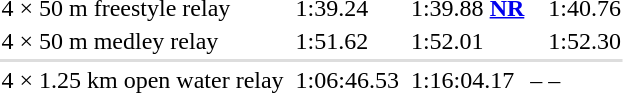<table>
<tr>
<td>4 × 50 m freestyle relay</td>
<td></td>
<td>1:39.24</td>
<td></td>
<td>1:39.88 <strong><a href='#'>NR</a></strong></td>
<td></td>
<td>1:40.76</td>
</tr>
<tr>
<td>4 × 50 m medley relay</td>
<td></td>
<td>1:51.62</td>
<td></td>
<td>1:52.01</td>
<td></td>
<td>1:52.30</td>
</tr>
<tr bgcolor=#ddd>
<td colspan=8></td>
</tr>
<tr>
<td>4 × 1.25 km open water relay</td>
<td></td>
<td>1:06:46.53</td>
<td></td>
<td>1:16:04.17</td>
<td>–</td>
<td>–</td>
</tr>
<tr>
</tr>
</table>
